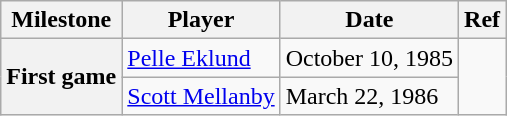<table class="wikitable">
<tr>
<th scope="col">Milestone</th>
<th scope="col">Player</th>
<th scope="col">Date</th>
<th scope="col">Ref</th>
</tr>
<tr>
<th rowspan=2>First game</th>
<td><a href='#'>Pelle Eklund</a></td>
<td>October 10, 1985</td>
<td rowspan=2></td>
</tr>
<tr>
<td><a href='#'>Scott Mellanby</a></td>
<td>March 22, 1986</td>
</tr>
</table>
